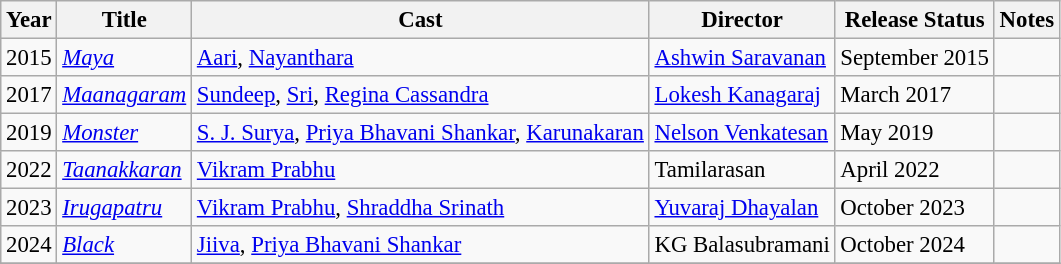<table class="wikitable" style="font-size: 95%;">
<tr>
<th>Year</th>
<th>Title</th>
<th>Cast</th>
<th>Director</th>
<th>Release Status</th>
<th>Notes</th>
</tr>
<tr>
<td>2015</td>
<td><em><a href='#'>Maya</a></em></td>
<td><a href='#'>Aari</a>, <a href='#'>Nayanthara</a></td>
<td><a href='#'>Ashwin Saravanan</a></td>
<td>September 2015</td>
<td></td>
</tr>
<tr>
<td>2017</td>
<td><em><a href='#'>Maanagaram</a></em></td>
<td><a href='#'>Sundeep</a>, <a href='#'>Sri</a>, <a href='#'>Regina Cassandra</a></td>
<td><a href='#'>Lokesh Kanagaraj</a></td>
<td>March 2017</td>
<td></td>
</tr>
<tr>
<td>2019</td>
<td><em><a href='#'>Monster</a></em></td>
<td><a href='#'>S. J. Surya</a>, <a href='#'>Priya Bhavani Shankar</a>, <a href='#'>Karunakaran</a></td>
<td><a href='#'>Nelson Venkatesan</a></td>
<td>May 2019</td>
<td></td>
</tr>
<tr>
<td>2022</td>
<td><em><a href='#'>Taanakkaran</a></em></td>
<td><a href='#'>Vikram Prabhu</a></td>
<td>Tamilarasan</td>
<td>April 2022</td>
<td></td>
</tr>
<tr>
<td>2023</td>
<td><em><a href='#'>Irugapatru</a></em></td>
<td><a href='#'>Vikram Prabhu</a>, <a href='#'>Shraddha Srinath</a></td>
<td><a href='#'>Yuvaraj Dhayalan</a></td>
<td>October 2023</td>
<td></td>
</tr>
<tr>
<td>2024</td>
<td><em><a href='#'>Black</a></em></td>
<td><a href='#'>Jiiva</a>, <a href='#'>Priya Bhavani Shankar</a></td>
<td>KG Balasubramani</td>
<td>October 2024</td>
<td></td>
</tr>
<tr>
</tr>
</table>
